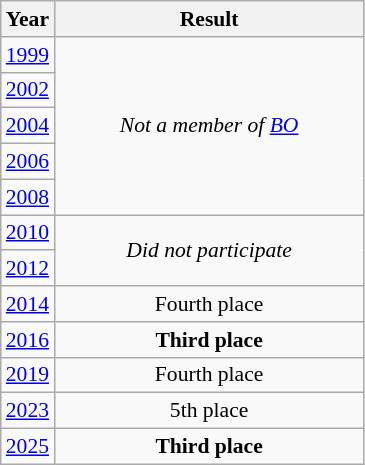<table class="wikitable" style="text-align: center; font-size:90%">
<tr>
<th>Year</th>
<th style="width:200px">Result</th>
</tr>
<tr>
<td> <a href='#'>1999</a></td>
<td rowspan="5"><em>Not a member of <a href='#'>BO</a></em></td>
</tr>
<tr>
<td> <a href='#'>2002</a></td>
</tr>
<tr>
<td> <a href='#'>2004</a></td>
</tr>
<tr>
<td> <a href='#'>2006</a></td>
</tr>
<tr>
<td> <a href='#'>2008</a></td>
</tr>
<tr>
<td> <a href='#'>2010</a></td>
<td rowspan="2"><em>Did not participate</em></td>
</tr>
<tr>
<td> <a href='#'>2012</a></td>
</tr>
<tr>
<td> <a href='#'>2014</a></td>
<td>Fourth place</td>
</tr>
<tr>
<td> <a href='#'>2016</a></td>
<td><strong> Third place</strong></td>
</tr>
<tr>
<td> <a href='#'>2019</a></td>
<td>Fourth place</td>
</tr>
<tr>
<td> <a href='#'>2023</a></td>
<td>5th place</td>
</tr>
<tr>
<td> <a href='#'>2025</a></td>
<td><strong> Third place</strong></td>
</tr>
</table>
